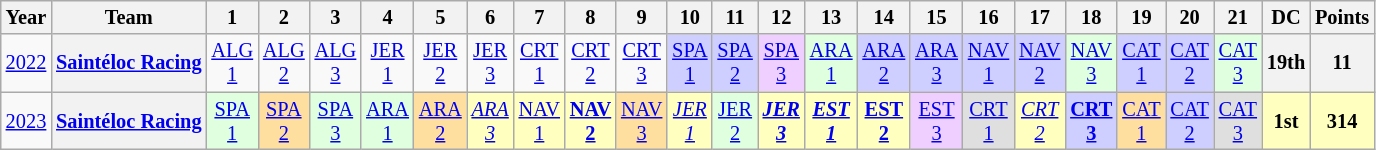<table class="wikitable" style="text-align:center; font-size:85%;">
<tr>
<th>Year</th>
<th>Team</th>
<th>1</th>
<th>2</th>
<th>3</th>
<th>4</th>
<th>5</th>
<th>6</th>
<th>7</th>
<th>8</th>
<th>9</th>
<th>10</th>
<th>11</th>
<th>12</th>
<th>13</th>
<th>14</th>
<th>15</th>
<th>16</th>
<th>17</th>
<th>18</th>
<th>19</th>
<th>20</th>
<th>21</th>
<th>DC</th>
<th>Points</th>
</tr>
<tr>
<td><a href='#'>2022</a></td>
<th nowrap><a href='#'>Saintéloc Racing</a></th>
<td><a href='#'>ALG<br>1</a><br></td>
<td><a href='#'>ALG<br>2</a><br></td>
<td><a href='#'>ALG<br>3</a><br></td>
<td><a href='#'>JER<br>1</a><br></td>
<td><a href='#'>JER<br>2</a><br></td>
<td><a href='#'>JER<br>3</a><br></td>
<td><a href='#'>CRT<br>1</a><br></td>
<td><a href='#'>CRT<br>2</a><br></td>
<td><a href='#'>CRT<br>3</a><br></td>
<td style="background:#CFCFFF;"><a href='#'>SPA<br>1</a><br></td>
<td style="background:#CFCFFF;"><a href='#'>SPA<br>2</a><br></td>
<td style="background:#EFCFFF;"><a href='#'>SPA<br>3</a><br></td>
<td style="background:#DFFFDF;"><a href='#'>ARA<br>1</a><br></td>
<td style="background:#CFCFFF;"><a href='#'>ARA<br>2</a><br></td>
<td style="background:#CFCFFF;"><a href='#'>ARA<br>3</a><br></td>
<td style="background:#CFCFFF;"><a href='#'>NAV<br>1</a><br></td>
<td style="background:#CFCFFF;"><a href='#'>NAV<br>2</a><br></td>
<td style="background:#DFFFDF;"><a href='#'>NAV<br>3</a><br></td>
<td style="background:#CFCFFF;"><a href='#'>CAT<br>1</a><br></td>
<td style="background:#CFCFFF;"><a href='#'>CAT<br>2</a><br></td>
<td style="background:#DFFFDF;"><a href='#'>CAT<br>3</a><br></td>
<th>19th</th>
<th>11</th>
</tr>
<tr>
<td><a href='#'>2023</a></td>
<th nowrap><a href='#'>Saintéloc Racing</a></th>
<td style="background:#DFFFDF;"><a href='#'>SPA<br>1</a><br></td>
<td style="background:#FFDF9F;"><a href='#'>SPA<br>2</a><br></td>
<td style="background:#DFFFDF;"><a href='#'>SPA<br>3</a><br></td>
<td style="background:#DFFFDF;"><a href='#'>ARA<br>1</a><br></td>
<td style="background:#FFDF9F;"><a href='#'>ARA<br>2</a><br></td>
<td style="background:#FFFFBF;"><em><a href='#'>ARA<br>3</a></em><br></td>
<td style="background:#FFFFBF;"><a href='#'>NAV<br>1</a><br></td>
<td style="background:#FFFFBF;"><strong><a href='#'>NAV<br>2</a></strong><br></td>
<td style="background:#FFDF9F;"><a href='#'>NAV<br>3</a><br></td>
<td style="background:#FFFFBF;"><em><a href='#'>JER<br>1</a></em><br></td>
<td style="background:#DFFFDF;"><a href='#'>JER<br>2</a><br></td>
<td style="background:#FFFFBF;"><strong><em><a href='#'>JER<br>3</a></em></strong><br></td>
<td style="background:#FFFFBF;"><strong><em><a href='#'>EST<br>1</a></em></strong><br></td>
<td style="background:#FFFFBF;"><strong><a href='#'>EST<br>2</a></strong><br></td>
<td style="background:#EFCFFF;"><a href='#'>EST<br>3</a><br></td>
<td style="background:#DFDFDF;"><a href='#'>CRT<br>1</a><br></td>
<td style="background:#FFFFBF;"><em><a href='#'>CRT<br>2</a></em><br></td>
<td style="background:#CFCFFF;"><strong><a href='#'>CRT<br>3</a></strong><br></td>
<td style="background:#FFDF9F;"><a href='#'>CAT<br>1</a><br></td>
<td style="background:#CFCFFF;"><a href='#'>CAT<br>2</a><br></td>
<td style="background:#DFDFDF;"><a href='#'>CAT<br>3</a><br></td>
<th style="background:#FFFFBF;">1st</th>
<th style="background:#FFFFBF;">314</th>
</tr>
</table>
